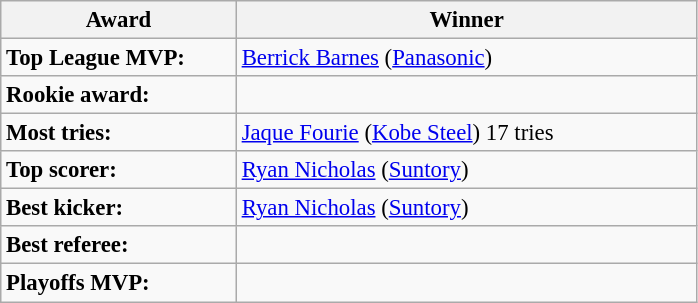<table class="wikitable" style="font-size:95%; text-align:left;">
<tr>
<th style="width:150px;">Award</th>
<th style="width:300px;">Winner</th>
</tr>
<tr>
<td><strong>Top League MVP:</strong></td>
<td> <a href='#'>Berrick Barnes</a> (<a href='#'>Panasonic</a>)</td>
</tr>
<tr>
<td><strong>Rookie award:</strong></td>
<td></td>
</tr>
<tr>
<td><strong>Most tries:</strong></td>
<td> <a href='#'>Jaque Fourie</a> (<a href='#'>Kobe Steel</a>) 17 tries</td>
</tr>
<tr>
<td><strong>Top scorer:</strong></td>
<td> <a href='#'>Ryan Nicholas</a> (<a href='#'>Suntory</a>)</td>
</tr>
<tr>
<td><strong>Best kicker:</strong></td>
<td> <a href='#'>Ryan Nicholas</a> (<a href='#'>Suntory</a>)</td>
</tr>
<tr>
<td><strong>Best referee:</strong></td>
<td></td>
</tr>
<tr>
<td><strong>Playoffs MVP:</strong></td>
<td></td>
</tr>
</table>
